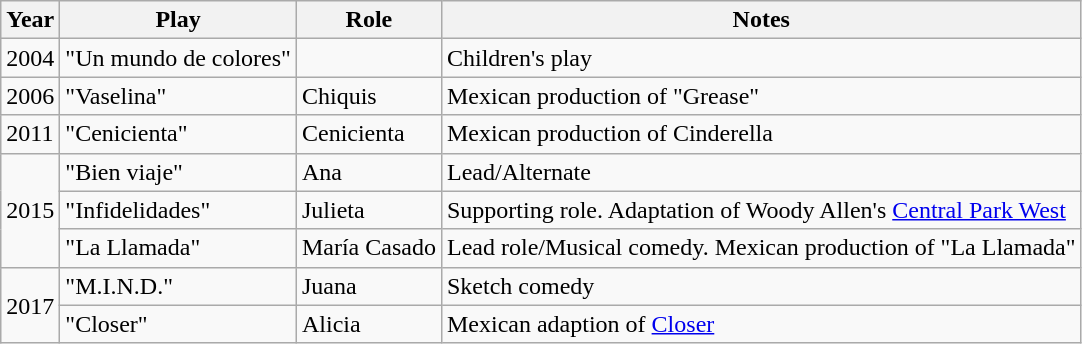<table class="wikitable sortable">
<tr>
<th>Year</th>
<th>Play</th>
<th>Role</th>
<th>Notes</th>
</tr>
<tr>
<td>2004</td>
<td>"Un mundo de colores"</td>
<td></td>
<td>Children's play</td>
</tr>
<tr>
<td>2006</td>
<td>"Vaselina"</td>
<td>Chiquis</td>
<td>Mexican production of "Grease"</td>
</tr>
<tr>
<td>2011</td>
<td>"Cenicienta"</td>
<td>Cenicienta</td>
<td>Mexican production of Cinderella</td>
</tr>
<tr>
<td rowspan="3">2015</td>
<td>"Bien viaje"</td>
<td>Ana</td>
<td>Lead/Alternate</td>
</tr>
<tr>
<td>"Infidelidades"</td>
<td>Julieta</td>
<td>Supporting role. Adaptation of Woody Allen's <a href='#'>Central Park West</a></td>
</tr>
<tr>
<td>"La Llamada"</td>
<td>María Casado</td>
<td>Lead role/Musical comedy. Mexican production of "La Llamada"</td>
</tr>
<tr>
<td rowspan="2">2017</td>
<td>"M.I.N.D."</td>
<td>Juana</td>
<td>Sketch comedy</td>
</tr>
<tr>
<td>"Closer"</td>
<td>Alicia</td>
<td>Mexican adaption of <a href='#'>Closer</a></td>
</tr>
</table>
